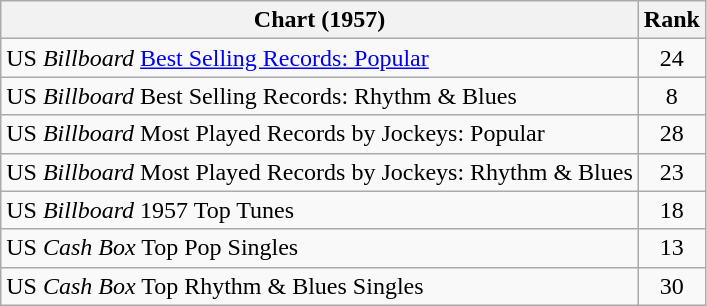<table class="wikitable sortable">
<tr>
<th>Chart (1957)</th>
<th>Rank</th>
</tr>
<tr>
<td>US <em>Billboard</em> <a href='#'>Best Selling Records: Popular</a></td>
<td align="center">24</td>
</tr>
<tr>
<td>US <em>Billboard</em> Best Selling Records: Rhythm & Blues</td>
<td align="center">8</td>
</tr>
<tr>
<td>US <em>Billboard</em> Most Played Records by Jockeys: Popular</td>
<td align="center">28</td>
</tr>
<tr>
<td>US <em>Billboard</em> Most Played Records by Jockeys: Rhythm & Blues</td>
<td align="center">23</td>
</tr>
<tr>
<td>US <em>Billboard</em> 1957 Top Tunes</td>
<td align="center">18</td>
</tr>
<tr>
<td>US <em>Cash Box</em> Top Pop Singles</td>
<td align="center">13</td>
</tr>
<tr>
<td>US <em>Cash Box</em> Top Rhythm & Blues Singles</td>
<td align="center">30</td>
</tr>
</table>
